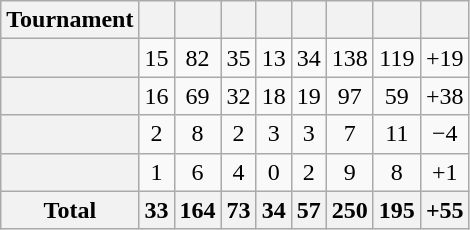<table class="wikitable plainrowheaders sortable">
<tr>
<th>Tournament</th>
<th scope=col></th>
<th scope=col></th>
<th scope=col></th>
<th scope=col></th>
<th scope=col></th>
<th scope=col></th>
<th scope=col></th>
<th scope=col></th>
</tr>
<tr>
<th scope=row align=left></th>
<td align=center>15</td>
<td align=center>82</td>
<td align=center>35</td>
<td align=center>13</td>
<td align=center>34</td>
<td align=center>138</td>
<td align=center>119</td>
<td align=center>+19</td>
</tr>
<tr>
<th scope=row align=left></th>
<td align=center>16</td>
<td align=center>69</td>
<td align=center>32</td>
<td align=center>18</td>
<td align=center>19</td>
<td align=center>97</td>
<td align=center>59</td>
<td align=center>+38</td>
</tr>
<tr>
<th scope=row align=left></th>
<td align=center>2</td>
<td align=center>8</td>
<td align=center>2</td>
<td align=center>3</td>
<td align=center>3</td>
<td align=center>7</td>
<td align=center>11</td>
<td align=center>−4</td>
</tr>
<tr>
<th scope=row align=left></th>
<td align=center>1</td>
<td align=center>6</td>
<td align=center>4</td>
<td align=center>0</td>
<td align=center>2</td>
<td align=center>9</td>
<td align=center>8</td>
<td align=center>+1</td>
</tr>
<tr class=sortbottom>
<th scope=row><strong>Total</strong></th>
<th align=center>33</th>
<th align=center>164</th>
<th align=center>73</th>
<th align=center>34</th>
<th align=center>57</th>
<th align=center>250</th>
<th align=center>195</th>
<th align=center>+55</th>
</tr>
</table>
